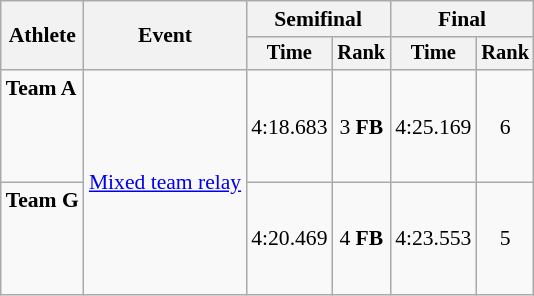<table class="wikitable" style="font-size:90%">
<tr>
<th rowspan=2>Athlete</th>
<th rowspan=2>Event</th>
<th colspan=2>Semifinal</th>
<th colspan=2>Final</th>
</tr>
<tr style="font-size:95%">
<th>Time</th>
<th>Rank</th>
<th>Time</th>
<th>Rank</th>
</tr>
<tr align=center>
<td align=left><strong>Team A</strong><br><br><br><br></td>
<td rowspan=2 align=left><a href='#'>Mixed team relay</a></td>
<td>4:18.683</td>
<td>3 <strong>FB</strong></td>
<td>4:25.169</td>
<td>6</td>
</tr>
<tr align=center>
<td align=left><strong>Team G</strong><br><br><br><br></td>
<td>4:20.469</td>
<td>4 <strong>FB</strong></td>
<td>4:23.553</td>
<td>5</td>
</tr>
</table>
